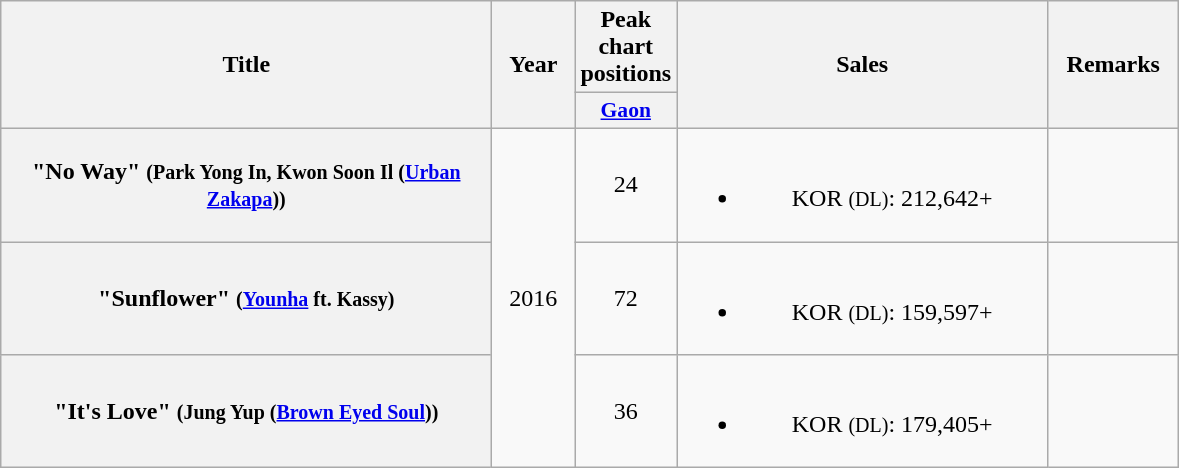<table class="wikitable plainrowheaders" style="text-align:center;" border="1">
<tr>
<th scope="col" rowspan="2" style="width:20em;">Title</th>
<th scope="col" rowspan="2" style="width:3em;">Year</th>
<th scope="col" colspan="1">Peak chart positions</th>
<th scope="col" rowspan="2" style="width:15em;">Sales </th>
<th scope="col" rowspan="2" style="width:5em;">Remarks</th>
</tr>
<tr>
<th scope="col" style="width:3em;font-size:90%;"><a href='#'>Gaon</a><br></th>
</tr>
<tr>
<th scope="row">"No Way" <small>(Park Yong In, Kwon Soon Il  (<a href='#'>Urban Zakapa</a>))</small></th>
<td rowspan="10">2016</td>
<td>24</td>
<td><br><ul><li>KOR <small>(DL)</small>: 212,642+</li></ul></td>
<td></td>
</tr>
<tr>
<th scope="row">"Sunflower" <small>(<a href='#'>Younha</a> ft. Kassy)</small></th>
<td>72</td>
<td><br><ul><li>KOR <small>(DL)</small>: 159,597+</li></ul></td>
<td></td>
</tr>
<tr>
<th scope="row">"It's Love" <small>(Jung Yup (<a href='#'>Brown Eyed Soul</a>))</small></th>
<td>36</td>
<td><br><ul><li>KOR <small>(DL)</small>: 179,405+</li></ul></td>
<td></td>
</tr>
</table>
